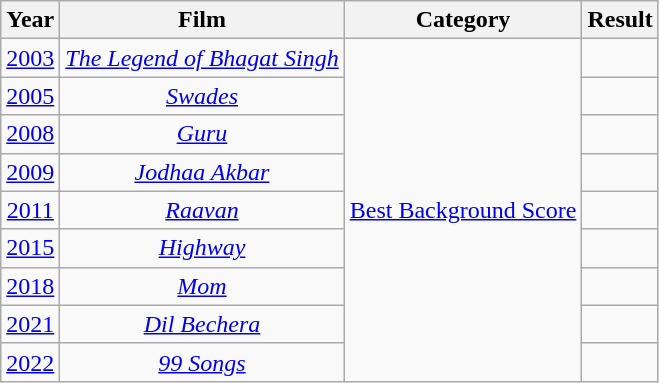<table class="wikitable">
<tr>
<th>Year</th>
<th>Film</th>
<th>Category</th>
<th>Result</th>
</tr>
<tr>
<td style="text-align:center;"><a href='#'>2003</a></td>
<td style="text-align:center;"><em><a href='#'>The Legend of Bhagat Singh</a></em></td>
<td rowspan="9" style="text-align:center;"><a href='#'>Best Background Score</a></td>
<td></td>
</tr>
<tr>
<td style="text-align:center;"><a href='#'>2005</a></td>
<td style="text-align:center;"><em><a href='#'>Swades</a></em></td>
<td></td>
</tr>
<tr>
<td style="text-align:center;"><a href='#'>2008</a></td>
<td style="text-align:center;"><em><a href='#'>Guru</a></em></td>
<td></td>
</tr>
<tr>
<td style="text-align:center;"><a href='#'>2009</a></td>
<td style="text-align:center;"><em><a href='#'>Jodhaa Akbar</a></em></td>
<td></td>
</tr>
<tr>
<td style="text-align:center;"><a href='#'>2011</a></td>
<td style="text-align:center;"><em><a href='#'>Raavan</a></em></td>
<td></td>
</tr>
<tr>
<td style="text-align:center;"><a href='#'>2015</a></td>
<td style="text-align:center;"><em><a href='#'>Highway</a></em></td>
<td></td>
</tr>
<tr>
<td style="text-align:center;"><a href='#'>2018</a></td>
<td style="text-align:center;"><em><a href='#'>Mom</a></em></td>
<td></td>
</tr>
<tr>
<td style="text-align:center;"><a href='#'>2021</a></td>
<td style="text-align:center;"><em><a href='#'>Dil Bechera</a></em></td>
<td></td>
</tr>
<tr>
<td style="text-align:center;"><a href='#'>2022</a></td>
<td style="text-align:center;"><em><a href='#'>99 Songs</a></em></td>
<td></td>
</tr>
</table>
